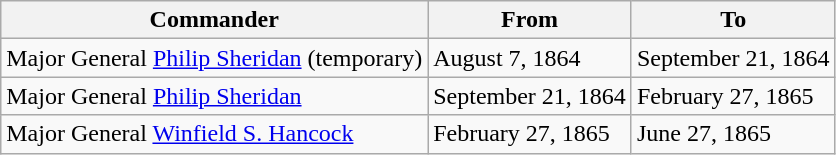<table class="wikitable">
<tr>
<th>Commander</th>
<th>From</th>
<th>To</th>
</tr>
<tr>
<td>Major General <a href='#'>Philip Sheridan</a> (temporary)</td>
<td>August 7, 1864</td>
<td>September 21, 1864</td>
</tr>
<tr>
<td>Major General <a href='#'>Philip Sheridan</a></td>
<td>September 21, 1864</td>
<td>February 27, 1865</td>
</tr>
<tr>
<td>Major General <a href='#'>Winfield S. Hancock</a></td>
<td>February 27, 1865</td>
<td>June 27, 1865</td>
</tr>
</table>
